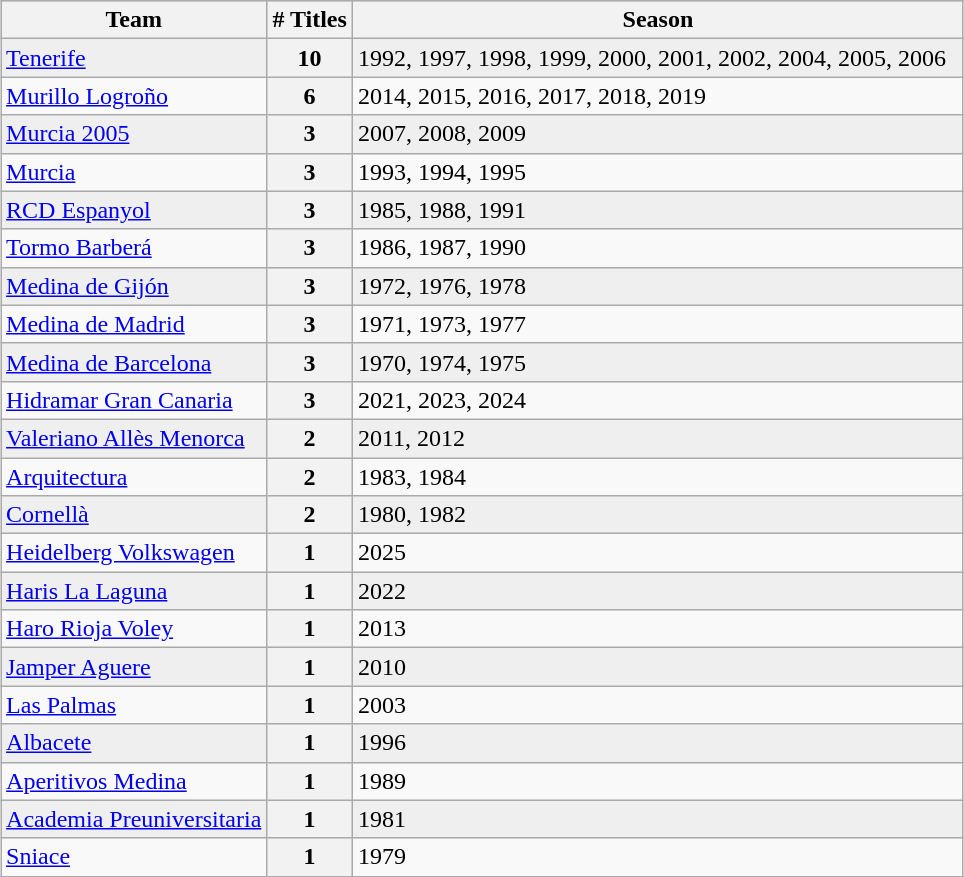<table class="wikitable" style="margin:1em auto;">
<tr bgcolor=#CCCCCC>
<th>Team</th>
<th># Titles</th>
<th width="400">Season</th>
</tr>
<tr bgcolor=#EFEFEF>
<td align=left> <a href='#'>Tenerife</a></td>
<th align=center>10</th>
<td>1992, 1997, 1998, 1999, 2000, 2001, 2002, 2004, 2005, 2006</td>
</tr>
<tr>
<td align=left> <a href='#'>Murillo Logroño</a></td>
<th align=center>6</th>
<td>2014, 2015, 2016, 2017, 2018, 2019</td>
</tr>
<tr bgcolor=#EFEFEF>
<td align=left> <a href='#'>Murcia 2005</a></td>
<th align=center>3</th>
<td>2007, 2008, 2009</td>
</tr>
<tr>
<td align=left> <a href='#'>Murcia</a></td>
<th align=center>3</th>
<td>1993, 1994, 1995</td>
</tr>
<tr bgcolor=#EFEFEF>
<td align=left> <a href='#'>RCD Espanyol</a></td>
<th align=center>3</th>
<td>1985, 1988, 1991</td>
</tr>
<tr>
<td align=left> <a href='#'>Tormo Barberá</a></td>
<th align=center>3</th>
<td>1986, 1987, 1990</td>
</tr>
<tr bgcolor=#EFEFEF>
<td align=left> <a href='#'>Medina de Gijón</a></td>
<th align=center>3</th>
<td>1972, 1976, 1978</td>
</tr>
<tr>
<td align=left> <a href='#'>Medina de Madrid</a></td>
<th align=center>3</th>
<td>1971, 1973, 1977</td>
</tr>
<tr bgcolor=#EFEFEF>
<td align=left> <a href='#'>Medina de Barcelona</a></td>
<th align=center>3</th>
<td>1970, 1974, 1975</td>
</tr>
<tr>
<td align=left> <a href='#'>Hidramar Gran Canaria</a></td>
<th align=center>3</th>
<td>2021, 2023, 2024</td>
</tr>
<tr bgcolor=#EFEFEF>
<td align=left> <a href='#'>Valeriano Allès Menorca</a></td>
<th align=center>2</th>
<td>2011, 2012</td>
</tr>
<tr>
<td align=left> <a href='#'>Arquitectura</a></td>
<th align=center>2</th>
<td>1983, 1984</td>
</tr>
<tr bgcolor=#EFEFEF>
<td align=left> <a href='#'>Cornellà</a></td>
<th align=center>2</th>
<td>1980, 1982</td>
</tr>
<tr>
<td align=left> <a href='#'>Heidelberg Volkswagen</a></td>
<th align=center>1</th>
<td>2025</td>
</tr>
<tr bgcolor=#EFEFEF>
<td align=left> <a href='#'>Haris La Laguna</a></td>
<th align=center>1</th>
<td>2022</td>
</tr>
<tr>
<td align=left> <a href='#'>Haro Rioja Voley</a></td>
<th align=center>1</th>
<td>2013</td>
</tr>
<tr bgcolor=#EFEFEF>
<td align=left> <a href='#'>Jamper Aguere</a></td>
<th align=center>1</th>
<td>2010</td>
</tr>
<tr>
<td align=left> <a href='#'>Las Palmas</a></td>
<th align=center>1</th>
<td>2003</td>
</tr>
<tr bgcolor=#EFEFEF>
<td align=left> <a href='#'>Albacete</a></td>
<th align=center>1</th>
<td>1996</td>
</tr>
<tr>
<td align=left> <a href='#'>Aperitivos Medina</a></td>
<th align=center>1</th>
<td>1989</td>
</tr>
<tr bgcolor=#EFEFEF>
<td align=left> <a href='#'>Academia Preuniversitaria</a></td>
<th align=center>1</th>
<td>1981</td>
</tr>
<tr>
<td align=left> <a href='#'>Sniace</a></td>
<th align=center>1</th>
<td>1979</td>
</tr>
</table>
